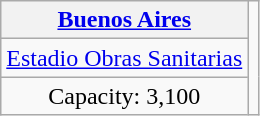<table class="wikitable" style="text-align:center;">
<tr>
<th><a href='#'>Buenos Aires</a></th>
<td rowspan="4"><br></td>
</tr>
<tr>
<td><a href='#'>Estadio Obras Sanitarias</a></td>
</tr>
<tr>
<td>Capacity: 3,100</td>
</tr>
</table>
